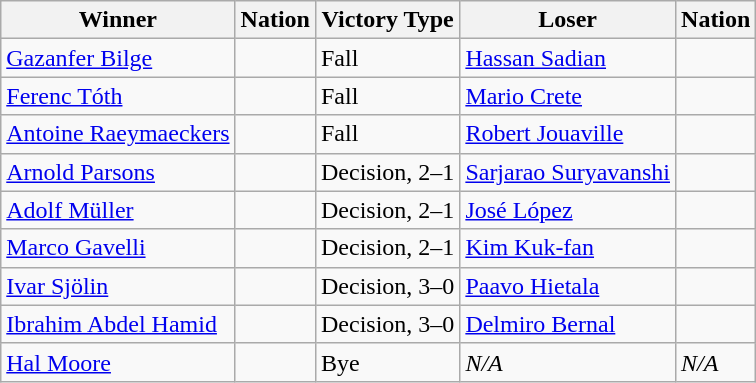<table class="wikitable sortable" style="text-align:left;">
<tr>
<th>Winner</th>
<th>Nation</th>
<th>Victory Type</th>
<th>Loser</th>
<th>Nation</th>
</tr>
<tr>
<td><a href='#'>Gazanfer Bilge</a></td>
<td></td>
<td>Fall</td>
<td><a href='#'>Hassan Sadian</a></td>
<td></td>
</tr>
<tr>
<td><a href='#'>Ferenc Tóth</a></td>
<td></td>
<td>Fall</td>
<td><a href='#'>Mario Crete</a></td>
<td></td>
</tr>
<tr>
<td><a href='#'>Antoine Raeymaeckers</a></td>
<td></td>
<td>Fall</td>
<td><a href='#'>Robert Jouaville</a></td>
<td></td>
</tr>
<tr>
<td><a href='#'>Arnold Parsons</a></td>
<td></td>
<td>Decision, 2–1</td>
<td><a href='#'>Sarjarao Suryavanshi</a></td>
<td></td>
</tr>
<tr>
<td><a href='#'>Adolf Müller</a></td>
<td></td>
<td>Decision, 2–1</td>
<td><a href='#'>José López</a></td>
<td></td>
</tr>
<tr>
<td><a href='#'>Marco Gavelli</a></td>
<td></td>
<td>Decision, 2–1</td>
<td><a href='#'>Kim Kuk-fan</a></td>
<td></td>
</tr>
<tr>
<td><a href='#'>Ivar Sjölin</a></td>
<td></td>
<td>Decision, 3–0</td>
<td><a href='#'>Paavo Hietala</a></td>
<td></td>
</tr>
<tr>
<td><a href='#'>Ibrahim Abdel Hamid</a></td>
<td></td>
<td>Decision, 3–0</td>
<td><a href='#'>Delmiro Bernal</a></td>
<td></td>
</tr>
<tr>
<td><a href='#'>Hal Moore</a></td>
<td></td>
<td>Bye</td>
<td><em>N/A</em></td>
<td><em>N/A</em></td>
</tr>
</table>
